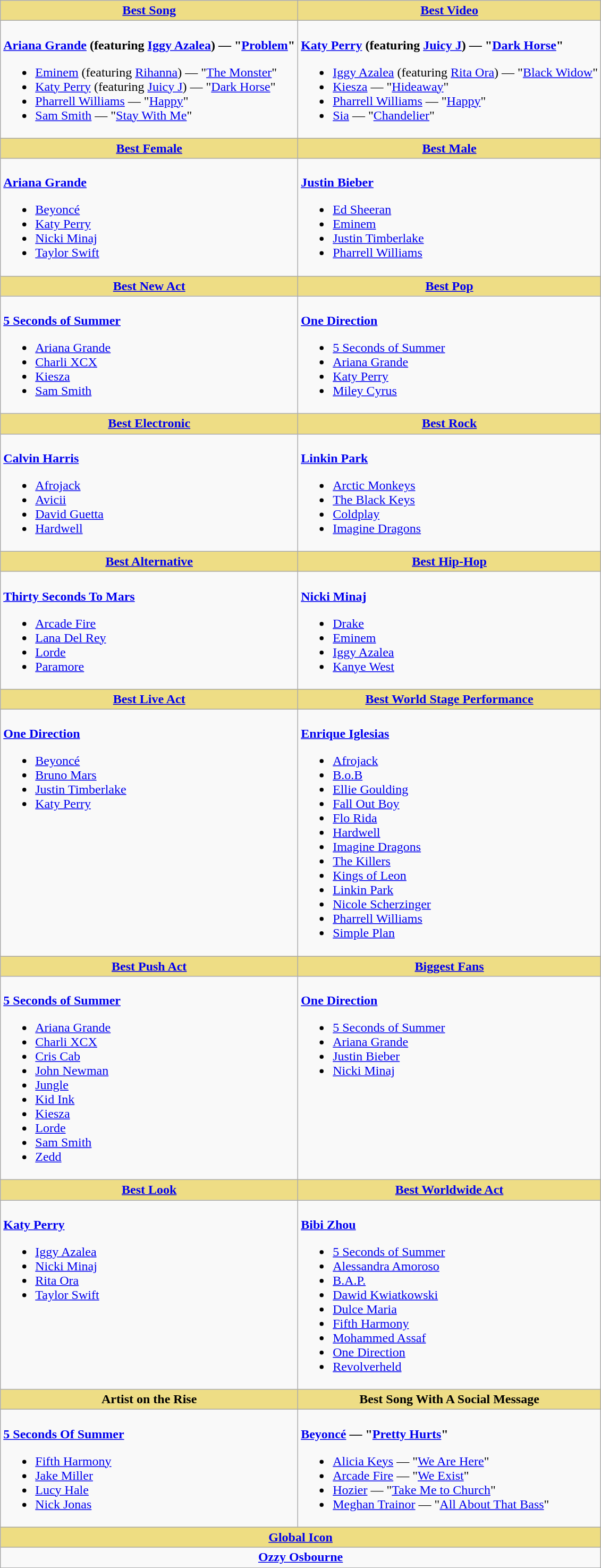<table class=wikitable style="width=100%">
<tr>
<th style="background:#EEDD85; width=50%"><a href='#'>Best Song</a></th>
<th style="background:#EEDD85; width=50%"><a href='#'>Best Video</a></th>
</tr>
<tr>
<td valign="top"><br><strong><a href='#'>Ariana Grande</a> (featuring <a href='#'>Iggy Azalea</a>) — "<a href='#'>Problem</a>"</strong><ul><li><a href='#'>Eminem</a> (featuring <a href='#'>Rihanna</a>) — "<a href='#'>The Monster</a>"</li><li><a href='#'>Katy Perry</a> (featuring <a href='#'>Juicy J</a>) — "<a href='#'>Dark Horse</a>"</li><li><a href='#'>Pharrell Williams</a> — "<a href='#'>Happy</a>"</li><li><a href='#'>Sam Smith</a> — "<a href='#'>Stay With Me</a>"</li></ul></td>
<td valign="top"><br><strong><a href='#'>Katy Perry</a> (featuring <a href='#'>Juicy J</a>) — "<a href='#'>Dark Horse</a>"</strong><ul><li><a href='#'>Iggy Azalea</a> (featuring <a href='#'>Rita Ora</a>) — "<a href='#'>Black Widow</a>"</li><li><a href='#'>Kiesza</a> — "<a href='#'>Hideaway</a>"</li><li><a href='#'>Pharrell Williams</a> — "<a href='#'>Happy</a>"</li><li><a href='#'>Sia</a> — "<a href='#'>Chandelier</a>"</li></ul></td>
</tr>
<tr>
<th style="background:#EEDD85; width=50%"><a href='#'>Best Female</a></th>
<th style="background:#EEDD85; width=50%"><a href='#'>Best Male</a></th>
</tr>
<tr>
<td valign="top"><br><strong><a href='#'>Ariana Grande</a></strong><ul><li><a href='#'>Beyoncé</a></li><li><a href='#'>Katy Perry</a></li><li><a href='#'>Nicki Minaj</a></li><li><a href='#'>Taylor Swift</a></li></ul></td>
<td valign="top"><br><strong><a href='#'>Justin Bieber</a></strong><ul><li><a href='#'>Ed Sheeran</a></li><li><a href='#'>Eminem</a></li><li><a href='#'>Justin Timberlake</a></li><li><a href='#'>Pharrell Williams</a></li></ul></td>
</tr>
<tr>
<th style="background:#EEDD85; width=50%"><a href='#'>Best New Act</a></th>
<th style="background:#EEDD85; width=50%"><a href='#'>Best Pop</a></th>
</tr>
<tr>
<td valign="top"><br><strong><a href='#'>5 Seconds of Summer</a></strong><ul><li><a href='#'>Ariana Grande</a></li><li><a href='#'>Charli XCX</a></li><li><a href='#'>Kiesza</a></li><li><a href='#'>Sam Smith</a></li></ul></td>
<td valign="top"><br><strong><a href='#'>One Direction</a></strong><ul><li><a href='#'>5 Seconds of Summer</a></li><li><a href='#'>Ariana Grande</a></li><li><a href='#'>Katy Perry</a></li><li><a href='#'>Miley Cyrus</a></li></ul></td>
</tr>
<tr>
<th style="background:#EEDD85; width=50%"><a href='#'>Best Electronic</a></th>
<th style="background:#EEDD85; width=50%"><a href='#'>Best Rock</a></th>
</tr>
<tr>
<td valign="top"><br><strong><a href='#'>Calvin Harris</a></strong><ul><li><a href='#'>Afrojack</a></li><li><a href='#'>Avicii</a></li><li><a href='#'>David Guetta</a></li><li><a href='#'>Hardwell</a></li></ul></td>
<td valign="top"><br><strong><a href='#'>Linkin Park</a></strong><ul><li><a href='#'>Arctic Monkeys</a></li><li><a href='#'>The Black Keys</a></li><li><a href='#'>Coldplay</a></li><li><a href='#'>Imagine Dragons</a></li></ul></td>
</tr>
<tr>
<th style="background:#EEDD85; width=50%"><a href='#'>Best Alternative</a></th>
<th style="background:#EEDD85; width=50%"><a href='#'>Best Hip-Hop</a></th>
</tr>
<tr>
<td valign="top"><br><strong><a href='#'>Thirty Seconds To Mars</a></strong><ul><li><a href='#'>Arcade Fire</a></li><li><a href='#'>Lana Del Rey</a></li><li><a href='#'>Lorde</a></li><li><a href='#'>Paramore</a></li></ul></td>
<td valign="top"><br><strong><a href='#'>Nicki Minaj</a></strong><ul><li><a href='#'>Drake</a></li><li><a href='#'>Eminem</a></li><li><a href='#'>Iggy Azalea</a></li><li><a href='#'>Kanye West</a></li></ul></td>
</tr>
<tr>
<th style="background:#EEDD85; width=50%"><a href='#'>Best Live Act</a></th>
<th style="background:#EEDD85; width=50%"><a href='#'>Best World Stage Performance</a></th>
</tr>
<tr>
<td valign="top"><br><strong><a href='#'>One Direction</a></strong><ul><li><a href='#'>Beyoncé</a></li><li><a href='#'>Bruno Mars</a></li><li><a href='#'>Justin Timberlake</a></li><li><a href='#'>Katy Perry</a></li></ul></td>
<td valign="top"><br><strong><a href='#'>Enrique Iglesias</a></strong><ul><li><a href='#'>Afrojack</a></li><li><a href='#'>B.o.B</a></li><li><a href='#'>Ellie Goulding</a></li><li><a href='#'>Fall Out Boy</a></li><li><a href='#'>Flo Rida</a></li><li><a href='#'>Hardwell</a></li><li><a href='#'>Imagine Dragons</a></li><li><a href='#'>The Killers</a></li><li><a href='#'>Kings of Leon</a></li><li><a href='#'>Linkin Park</a></li><li><a href='#'>Nicole Scherzinger</a></li><li><a href='#'>Pharrell Williams</a></li><li><a href='#'>Simple Plan</a></li></ul></td>
</tr>
<tr>
<th style="background:#EEDD85; width=50%"><a href='#'>Best Push Act</a></th>
<th style="background:#EEDD85; width=50%"><a href='#'>Biggest Fans</a></th>
</tr>
<tr>
<td valign="top"><br><strong><a href='#'>5 Seconds of Summer</a></strong><ul><li><a href='#'>Ariana Grande</a></li><li><a href='#'>Charli XCX</a></li><li><a href='#'>Cris Cab</a></li><li><a href='#'>John Newman</a></li><li><a href='#'>Jungle</a></li><li><a href='#'>Kid Ink</a></li><li><a href='#'>Kiesza</a></li><li><a href='#'>Lorde</a></li><li><a href='#'>Sam Smith</a></li><li><a href='#'>Zedd</a></li></ul></td>
<td valign="top"><br><strong><a href='#'>One Direction</a></strong><ul><li><a href='#'>5 Seconds of Summer</a></li><li><a href='#'>Ariana Grande</a></li><li><a href='#'>Justin Bieber</a></li><li><a href='#'>Nicki Minaj</a></li></ul></td>
</tr>
<tr>
<th style="background:#EEDD85; width=50%"><a href='#'>Best Look</a></th>
<th style="background:#EEDD85; width=50%"><a href='#'>Best Worldwide Act</a></th>
</tr>
<tr>
<td valign="top"><br><strong><a href='#'>Katy Perry</a></strong><ul><li><a href='#'>Iggy Azalea</a></li><li><a href='#'>Nicki Minaj</a></li><li><a href='#'>Rita Ora</a></li><li><a href='#'>Taylor Swift</a></li></ul></td>
<td valign="top"><br><strong><a href='#'>Bibi Zhou</a></strong><ul><li><a href='#'>5 Seconds of Summer</a></li><li><a href='#'>Alessandra Amoroso</a></li><li><a href='#'>B.A.P.</a></li><li><a href='#'>Dawid Kwiatkowski</a></li><li><a href='#'>Dulce Maria</a></li><li><a href='#'>Fifth Harmony</a></li><li><a href='#'>Mohammed Assaf</a></li><li><a href='#'>One Direction</a></li><li><a href='#'>Revolverheld</a></li></ul></td>
</tr>
<tr>
<th style="background:#EEDD85; width=50%">Artist on the Rise</th>
<th style="background:#EEDD85; width=50%">Best Song With A Social Message</th>
</tr>
<tr>
<td valign="top"><br><strong><a href='#'>5 Seconds Of Summer</a></strong><ul><li><a href='#'>Fifth Harmony</a></li><li><a href='#'>Jake Miller</a></li><li><a href='#'>Lucy Hale</a></li><li><a href='#'>Nick Jonas</a></li></ul></td>
<td valign="top"><br><strong><a href='#'>Beyoncé</a> — "<a href='#'>Pretty Hurts</a>"</strong><ul><li><a href='#'>Alicia Keys</a> — "<a href='#'>We Are Here</a>"</li><li><a href='#'>Arcade Fire</a> — "<a href='#'>We Exist</a>"</li><li><a href='#'>Hozier</a> — "<a href='#'>Take Me to Church</a>"</li><li><a href='#'>Meghan Trainor</a> — "<a href='#'>All About That Bass</a>"</li></ul></td>
</tr>
<tr>
<th style="background:#EEDD82; width=50%" colspan="2"><a href='#'>Global Icon</a></th>
</tr>
<tr>
<td colspan="2" style="text-align: center;"><strong><a href='#'>Ozzy Osbourne</a></strong></td>
</tr>
</table>
